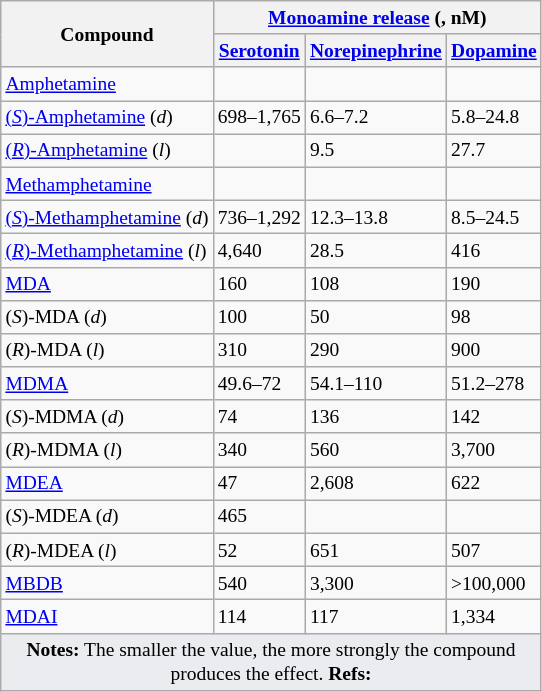<table class="wikitable floatright" style="font-size:small;">
<tr>
<th rowspan="2">Compound</th>
<th colspan="3"><a href='#'>Monoamine release</a> (, nM)</th>
</tr>
<tr>
<th><a href='#'>Serotonin</a></th>
<th><a href='#'>Norepinephrine</a></th>
<th><a href='#'>Dopamine</a></th>
</tr>
<tr>
<td><a href='#'>Amphetamine</a></td>
<td></td>
<td></td>
<td></td>
</tr>
<tr>
<td><a href='#'>(<em>S</em>)-Amphetamine</a> (<em>d</em>)</td>
<td>698–1,765</td>
<td>6.6–7.2</td>
<td>5.8–24.8</td>
</tr>
<tr>
<td><a href='#'>(<em>R</em>)-Amphetamine</a> (<em>l</em>)</td>
<td></td>
<td>9.5</td>
<td>27.7</td>
</tr>
<tr>
<td><a href='#'>Methamphetamine</a></td>
<td></td>
<td></td>
<td></td>
</tr>
<tr>
<td><a href='#'>(<em>S</em>)-Methamphetamine</a> (<em>d</em>)</td>
<td>736–1,292</td>
<td>12.3–13.8</td>
<td>8.5–24.5</td>
</tr>
<tr>
<td><a href='#'>(<em>R</em>)-Methamphetamine</a> (<em>l</em>)</td>
<td>4,640</td>
<td>28.5</td>
<td>416</td>
</tr>
<tr>
<td><a href='#'>MDA</a></td>
<td>160</td>
<td>108</td>
<td>190</td>
</tr>
<tr>
<td>(<em>S</em>)-MDA (<em>d</em>)</td>
<td>100</td>
<td>50</td>
<td>98</td>
</tr>
<tr>
<td>(<em>R</em>)-MDA (<em>l</em>)</td>
<td>310</td>
<td>290</td>
<td>900</td>
</tr>
<tr>
<td><a href='#'>MDMA</a></td>
<td>49.6–72</td>
<td>54.1–110</td>
<td>51.2–278</td>
</tr>
<tr>
<td>(<em>S</em>)-MDMA (<em>d</em>)</td>
<td>74</td>
<td>136</td>
<td>142</td>
</tr>
<tr>
<td>(<em>R</em>)-MDMA (<em>l</em>)</td>
<td>340</td>
<td>560</td>
<td>3,700</td>
</tr>
<tr>
<td><a href='#'>MDEA</a></td>
<td>47</td>
<td>2,608</td>
<td>622</td>
</tr>
<tr>
<td>(<em>S</em>)-MDEA (<em>d</em>)</td>
<td>465</td>
<td></td>
<td></td>
</tr>
<tr>
<td>(<em>R</em>)-MDEA (<em>l</em>)</td>
<td>52</td>
<td>651</td>
<td>507</td>
</tr>
<tr>
<td><a href='#'>MBDB</a></td>
<td>540</td>
<td>3,300</td>
<td>>100,000</td>
</tr>
<tr>
<td><a href='#'>MDAI</a></td>
<td>114</td>
<td>117</td>
<td>1,334</td>
</tr>
<tr class="sortbottom">
<td colspan="4" style="width: 1px; background-color:#eaecf0; text-align: center;"><strong>Notes:</strong> The smaller the value, the more strongly the compound produces the effect. <strong>Refs:</strong> </td>
</tr>
</table>
